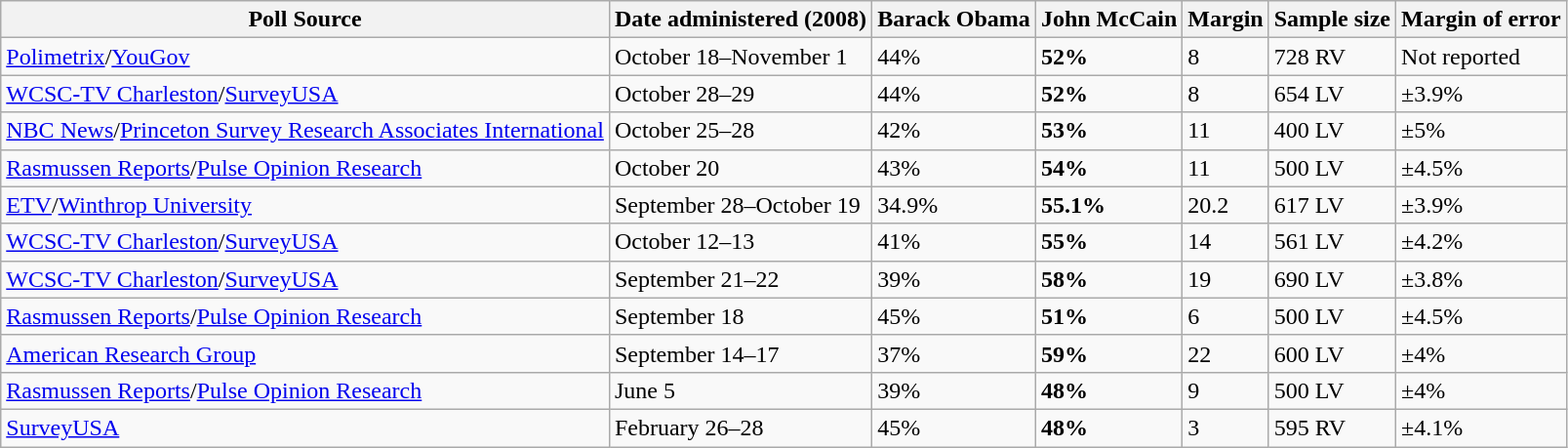<table class="wikitable collapsible">
<tr>
<th>Poll Source</th>
<th>Date administered (2008)</th>
<th>Barack Obama</th>
<th>John McCain</th>
<th>Margin</th>
<th>Sample size</th>
<th>Margin of error</th>
</tr>
<tr>
<td><a href='#'>Polimetrix</a>/<a href='#'>YouGov</a></td>
<td>October 18–November 1</td>
<td>44%</td>
<td><strong>52%</strong></td>
<td>8</td>
<td>728 RV</td>
<td>Not reported</td>
</tr>
<tr>
<td><a href='#'>WCSC-TV Charleston</a>/<a href='#'>SurveyUSA</a></td>
<td>October 28–29</td>
<td>44%</td>
<td><strong>52%</strong></td>
<td>8</td>
<td>654 LV</td>
<td>±3.9%</td>
</tr>
<tr>
<td><a href='#'>NBC News</a>/<a href='#'>Princeton Survey Research Associates International</a></td>
<td>October 25–28</td>
<td>42%</td>
<td><strong>53%</strong></td>
<td>11</td>
<td>400 LV</td>
<td>±5%</td>
</tr>
<tr>
<td><a href='#'>Rasmussen Reports</a>/<a href='#'>Pulse Opinion Research</a></td>
<td>October 20</td>
<td>43%</td>
<td><strong>54%</strong></td>
<td>11</td>
<td>500 LV</td>
<td>±4.5%</td>
</tr>
<tr>
<td><a href='#'>ETV</a>/<a href='#'>Winthrop University</a></td>
<td>September 28–October 19</td>
<td>34.9%</td>
<td><strong>55.1%</strong></td>
<td>20.2</td>
<td>617 LV</td>
<td>±3.9%</td>
</tr>
<tr>
<td><a href='#'>WCSC-TV Charleston</a>/<a href='#'>SurveyUSA</a></td>
<td>October 12–13</td>
<td>41%</td>
<td><strong>55%</strong></td>
<td>14</td>
<td>561 LV</td>
<td>±4.2%</td>
</tr>
<tr>
<td><a href='#'>WCSC-TV Charleston</a>/<a href='#'>SurveyUSA</a></td>
<td>September 21–22</td>
<td>39%</td>
<td><strong>58%</strong></td>
<td>19</td>
<td>690 LV</td>
<td>±3.8%</td>
</tr>
<tr>
<td><a href='#'>Rasmussen Reports</a>/<a href='#'>Pulse Opinion Research</a></td>
<td>September 18</td>
<td>45%</td>
<td><strong>51%</strong></td>
<td>6</td>
<td>500 LV</td>
<td>±4.5%</td>
</tr>
<tr>
<td><a href='#'>American Research Group</a></td>
<td>September 14–17</td>
<td>37%</td>
<td><strong>59%</strong></td>
<td>22</td>
<td>600 LV</td>
<td>±4%</td>
</tr>
<tr>
<td><a href='#'>Rasmussen Reports</a>/<a href='#'>Pulse Opinion Research</a></td>
<td>June 5</td>
<td>39%</td>
<td><strong>48%</strong></td>
<td>9</td>
<td>500 LV</td>
<td>±4%</td>
</tr>
<tr>
<td><a href='#'>SurveyUSA</a></td>
<td>February 26–28</td>
<td>45%</td>
<td><strong>48%</strong></td>
<td>3</td>
<td>595 RV</td>
<td>±4.1%</td>
</tr>
</table>
